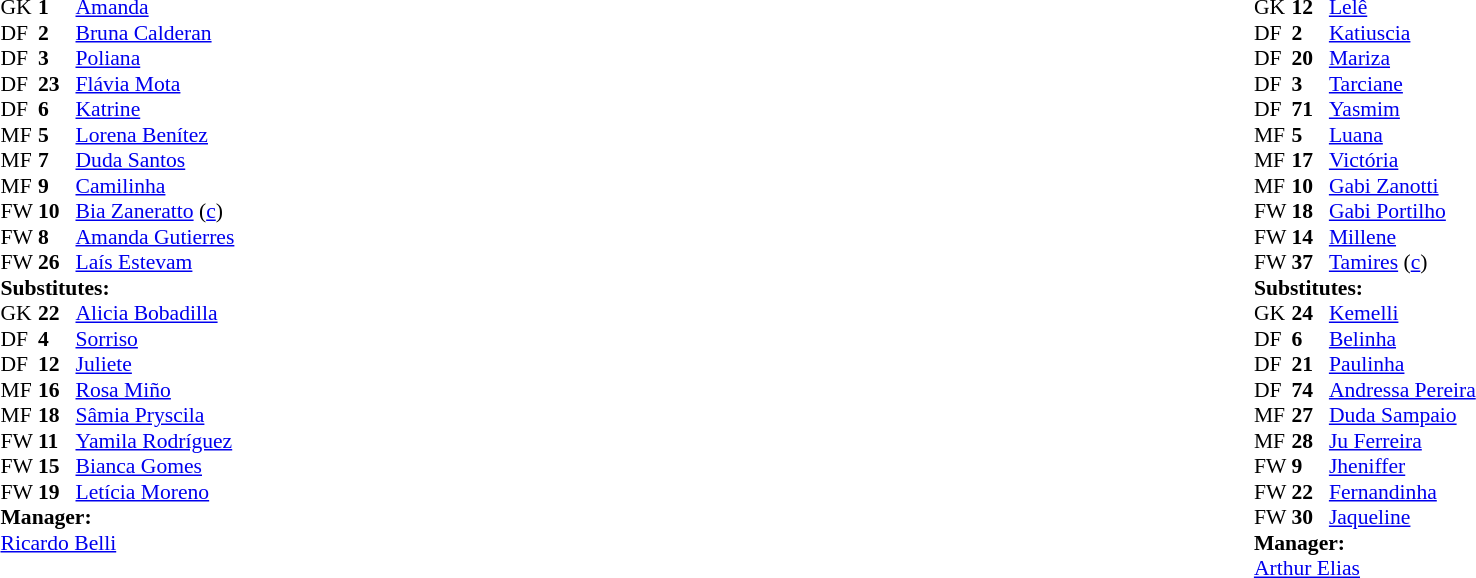<table width="100%">
<tr>
<td style="vertical-align:top; width:40%"><br><table style="font-size: 90%" cellspacing="0" cellpadding="0">
<tr>
<th width=25></th>
<th width=25></th>
</tr>
<tr>
<td>GK</td>
<td><strong>1</strong></td>
<td> <a href='#'>Amanda</a></td>
</tr>
<tr>
<td>DF</td>
<td><strong>2</strong></td>
<td> <a href='#'>Bruna Calderan</a></td>
</tr>
<tr>
<td>DF</td>
<td><strong>3</strong></td>
<td> <a href='#'>Poliana</a></td>
<td></td>
<td></td>
</tr>
<tr>
<td>DF</td>
<td><strong>23</strong></td>
<td> <a href='#'>Flávia Mota</a></td>
</tr>
<tr>
<td>DF</td>
<td><strong>6</strong></td>
<td> <a href='#'>Katrine</a></td>
</tr>
<tr>
<td>MF</td>
<td><strong>5</strong></td>
<td> <a href='#'>Lorena Benítez</a></td>
<td></td>
<td></td>
</tr>
<tr>
<td>MF</td>
<td><strong>7</strong></td>
<td> <a href='#'>Duda Santos</a></td>
</tr>
<tr>
<td>MF</td>
<td><strong>9</strong></td>
<td> <a href='#'>Camilinha</a></td>
<td></td>
<td></td>
</tr>
<tr>
<td>FW</td>
<td><strong>10</strong></td>
<td> <a href='#'>Bia Zaneratto</a> (<a href='#'>c</a>)</td>
</tr>
<tr>
<td>FW</td>
<td><strong>8</strong></td>
<td> <a href='#'>Amanda Gutierres</a></td>
<td></td>
</tr>
<tr>
<td>FW</td>
<td><strong>26</strong></td>
<td> <a href='#'>Laís Estevam</a></td>
</tr>
<tr>
<td colspan=3><strong>Substitutes:</strong></td>
</tr>
<tr>
<td>GK</td>
<td><strong>22</strong></td>
<td> <a href='#'>Alicia Bobadilla</a></td>
</tr>
<tr>
<td>DF</td>
<td><strong>4</strong></td>
<td> <a href='#'>Sorriso</a></td>
</tr>
<tr>
<td>DF</td>
<td><strong>12</strong></td>
<td> <a href='#'>Juliete</a></td>
<td></td>
<td></td>
</tr>
<tr>
<td>MF</td>
<td><strong>16</strong></td>
<td> <a href='#'>Rosa Miño</a></td>
</tr>
<tr>
<td>MF</td>
<td><strong>18</strong></td>
<td> <a href='#'>Sâmia Pryscila</a></td>
</tr>
<tr>
<td>FW</td>
<td><strong>11</strong></td>
<td> <a href='#'>Yamila Rodríguez</a></td>
<td></td>
<td></td>
</tr>
<tr>
<td>FW</td>
<td><strong>15</strong></td>
<td> <a href='#'>Bianca Gomes</a></td>
</tr>
<tr>
<td>FW</td>
<td><strong>19</strong></td>
<td> <a href='#'>Letícia Moreno</a></td>
<td></td>
<td></td>
</tr>
<tr>
<td></td>
</tr>
<tr>
<td colspan=3><strong>Manager:</strong></td>
</tr>
<tr>
<td colspan="4"> <a href='#'>Ricardo Belli</a></td>
<td></td>
</tr>
</table>
</td>
<td style="vertical-align:top; width:50%"><br><table cellspacing="0" cellpadding="0" style="font-size:90%; margin:auto">
<tr>
<th width=25></th>
<th width=25></th>
</tr>
<tr>
<td>GK</td>
<td><strong>12</strong></td>
<td> <a href='#'>Lelê</a></td>
</tr>
<tr>
<td>DF</td>
<td><strong>2</strong></td>
<td> <a href='#'>Katiuscia</a></td>
</tr>
<tr>
<td>DF</td>
<td><strong>20</strong></td>
<td> <a href='#'>Mariza</a></td>
</tr>
<tr>
<td>DF</td>
<td><strong>3</strong></td>
<td> <a href='#'>Tarciane</a></td>
<td></td>
</tr>
<tr>
<td>DF</td>
<td><strong>71</strong></td>
<td> <a href='#'>Yasmim</a></td>
<td></td>
</tr>
<tr>
<td>MF</td>
<td><strong>5</strong></td>
<td> <a href='#'>Luana</a></td>
<td></td>
<td></td>
</tr>
<tr>
<td>MF</td>
<td><strong>17</strong></td>
<td> <a href='#'>Victória</a></td>
<td></td>
<td></td>
</tr>
<tr>
<td>MF</td>
<td><strong>10</strong></td>
<td> <a href='#'>Gabi Zanotti</a></td>
<td></td>
<td></td>
</tr>
<tr>
<td>FW</td>
<td><strong>18</strong></td>
<td> <a href='#'>Gabi Portilho</a></td>
<td></td>
<td></td>
</tr>
<tr>
<td>FW</td>
<td><strong>14</strong></td>
<td> <a href='#'>Millene</a></td>
<td></td>
<td></td>
</tr>
<tr>
<td>FW</td>
<td><strong>37</strong></td>
<td> <a href='#'>Tamires</a> (<a href='#'>c</a>)</td>
<td></td>
</tr>
<tr>
<td colspan=3><strong>Substitutes:</strong></td>
</tr>
<tr>
<td>GK</td>
<td><strong>24</strong></td>
<td> <a href='#'>Kemelli</a></td>
</tr>
<tr>
<td>DF</td>
<td><strong>6</strong></td>
<td> <a href='#'>Belinha</a></td>
<td></td>
<td></td>
</tr>
<tr>
<td>DF</td>
<td><strong>21</strong></td>
<td> <a href='#'>Paulinha</a></td>
</tr>
<tr>
<td>DF</td>
<td><strong>74</strong></td>
<td> <a href='#'>Andressa Pereira</a></td>
<td></td>
<td></td>
</tr>
<tr>
<td>MF</td>
<td><strong>27</strong></td>
<td> <a href='#'>Duda Sampaio</a></td>
<td></td>
<td></td>
</tr>
<tr>
<td>MF</td>
<td><strong>28</strong></td>
<td> <a href='#'>Ju Ferreira</a></td>
<td></td>
<td></td>
</tr>
<tr>
<td>FW</td>
<td><strong>9</strong></td>
<td> <a href='#'>Jheniffer</a></td>
<td></td>
<td></td>
</tr>
<tr>
<td>FW</td>
<td><strong>22</strong></td>
<td> <a href='#'>Fernandinha</a></td>
</tr>
<tr>
<td>FW</td>
<td><strong>30</strong></td>
<td> <a href='#'>Jaqueline</a></td>
</tr>
<tr>
<td colspan=3><strong>Manager:</strong></td>
</tr>
<tr>
<td colspan="4"> <a href='#'>Arthur Elias</a></td>
</tr>
</table>
</td>
</tr>
</table>
